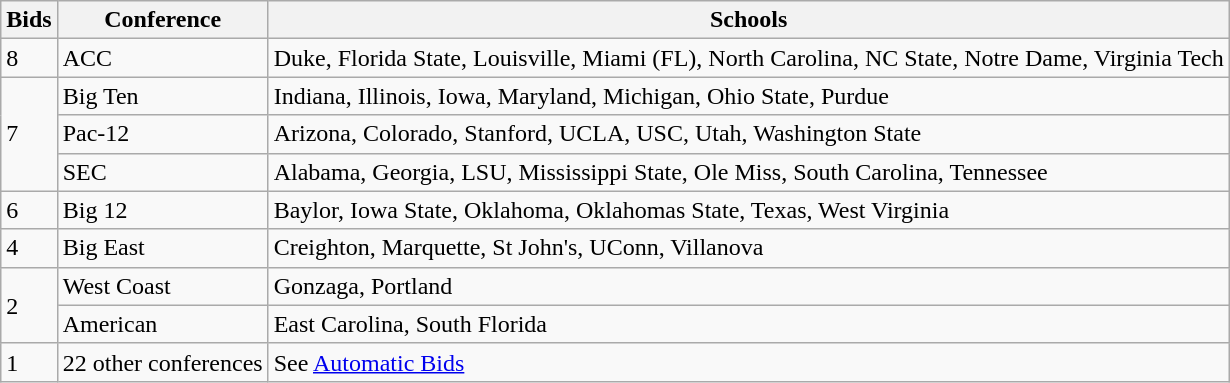<table class="wikitable sortable">
<tr>
<th>Bids</th>
<th>Conference</th>
<th class=unsortable>Schools</th>
</tr>
<tr>
<td>8</td>
<td>ACC</td>
<td>Duke, Florida State, Louisville, Miami (FL), North Carolina, NC State, Notre Dame, Virginia Tech</td>
</tr>
<tr>
<td rowspan=3>7</td>
<td>Big Ten</td>
<td>Indiana, Illinois, Iowa, Maryland, Michigan, Ohio State, Purdue</td>
</tr>
<tr>
<td>Pac-12</td>
<td>Arizona, Colorado, Stanford, UCLA, USC, Utah, Washington State</td>
</tr>
<tr>
<td>SEC</td>
<td>Alabama, Georgia, LSU, Mississippi State, Ole Miss, South Carolina, Tennessee</td>
</tr>
<tr>
<td>6</td>
<td>Big 12</td>
<td>Baylor, Iowa State, Oklahoma, Oklahomas State, Texas, West Virginia</td>
</tr>
<tr>
<td>4</td>
<td>Big East</td>
<td>Creighton, Marquette, St John's, UConn, Villanova</td>
</tr>
<tr>
<td rowspan=2>2</td>
<td>West Coast</td>
<td>Gonzaga, Portland</td>
</tr>
<tr>
<td>American</td>
<td>East Carolina, South Florida</td>
</tr>
<tr>
<td>1</td>
<td>22 other conferences</td>
<td>See <a href='#'>Automatic Bids</a></td>
</tr>
</table>
